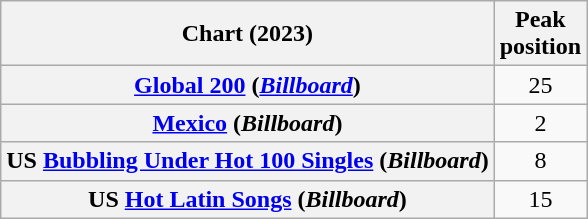<table class="wikitable sortable plainrowheaders" style="text-align:center">
<tr>
<th scope="col">Chart (2023)</th>
<th scope="col">Peak<br>position</th>
</tr>
<tr>
<th scope="row"><a href='#'>Global 200</a> (<em><a href='#'>Billboard</a></em>)</th>
<td>25</td>
</tr>
<tr>
<th scope="row"><a href='#'>Mexico</a> (<em>Billboard</em>)</th>
<td>2</td>
</tr>
<tr>
<th scope="row">US <a href='#'>Bubbling Under Hot 100 Singles</a> (<em>Billboard</em>)</th>
<td>8</td>
</tr>
<tr>
<th scope="row">US <a href='#'>Hot Latin Songs</a> (<em>Billboard</em>)</th>
<td>15</td>
</tr>
</table>
